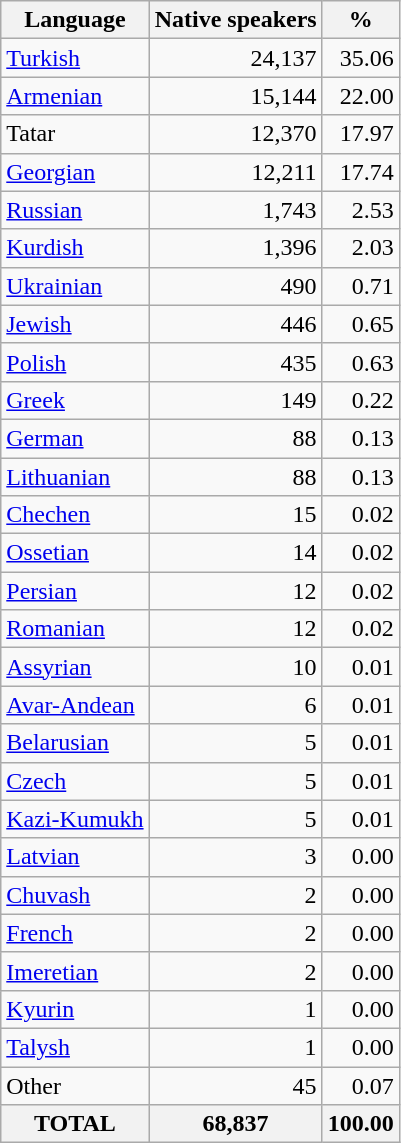<table class="wikitable sortable">
<tr>
<th>Language</th>
<th>Native speakers</th>
<th>%</th>
</tr>
<tr>
<td><a href='#'>Turkish</a></td>
<td align="right">24,137</td>
<td align="right">35.06</td>
</tr>
<tr>
<td><a href='#'>Armenian</a></td>
<td align="right">15,144</td>
<td align="right">22.00</td>
</tr>
<tr>
<td>Tatar</td>
<td align="right">12,370</td>
<td align="right">17.97</td>
</tr>
<tr>
<td><a href='#'>Georgian</a></td>
<td align="right">12,211</td>
<td align="right">17.74</td>
</tr>
<tr>
<td><a href='#'>Russian</a></td>
<td align="right">1,743</td>
<td align="right">2.53</td>
</tr>
<tr>
<td><a href='#'>Kurdish</a></td>
<td align="right">1,396</td>
<td align="right">2.03</td>
</tr>
<tr>
<td><a href='#'>Ukrainian</a></td>
<td align="right">490</td>
<td align="right">0.71</td>
</tr>
<tr>
<td><a href='#'>Jewish</a></td>
<td align="right">446</td>
<td align="right">0.65</td>
</tr>
<tr>
<td><a href='#'>Polish</a></td>
<td align="right">435</td>
<td align="right">0.63</td>
</tr>
<tr>
<td><a href='#'>Greek</a></td>
<td align="right">149</td>
<td align="right">0.22</td>
</tr>
<tr>
<td><a href='#'>German</a></td>
<td align="right">88</td>
<td align="right">0.13</td>
</tr>
<tr>
<td><a href='#'>Lithuanian</a></td>
<td align="right">88</td>
<td align="right">0.13</td>
</tr>
<tr>
<td><a href='#'>Chechen</a></td>
<td align="right">15</td>
<td align="right">0.02</td>
</tr>
<tr>
<td><a href='#'>Ossetian</a></td>
<td align="right">14</td>
<td align="right">0.02</td>
</tr>
<tr>
<td><a href='#'>Persian</a></td>
<td align="right">12</td>
<td align="right">0.02</td>
</tr>
<tr>
<td><a href='#'>Romanian</a></td>
<td align="right">12</td>
<td align="right">0.02</td>
</tr>
<tr>
<td><a href='#'>Assyrian</a></td>
<td align="right">10</td>
<td align="right">0.01</td>
</tr>
<tr>
<td><a href='#'>Avar-Andean</a></td>
<td align="right">6</td>
<td align="right">0.01</td>
</tr>
<tr>
<td><a href='#'>Belarusian</a></td>
<td align="right">5</td>
<td align="right">0.01</td>
</tr>
<tr>
<td><a href='#'>Czech</a></td>
<td align="right">5</td>
<td align="right">0.01</td>
</tr>
<tr>
<td><a href='#'>Kazi-Kumukh</a></td>
<td align="right">5</td>
<td align="right">0.01</td>
</tr>
<tr>
<td><a href='#'>Latvian</a></td>
<td align="right">3</td>
<td align="right">0.00</td>
</tr>
<tr>
<td><a href='#'>Chuvash</a></td>
<td align="right">2</td>
<td align="right">0.00</td>
</tr>
<tr>
<td><a href='#'>French</a></td>
<td align="right">2</td>
<td align="right">0.00</td>
</tr>
<tr>
<td><a href='#'>Imeretian</a></td>
<td align="right">2</td>
<td align="right">0.00</td>
</tr>
<tr>
<td><a href='#'>Kyurin</a></td>
<td align="right">1</td>
<td align="right">0.00</td>
</tr>
<tr>
<td><a href='#'>Talysh</a></td>
<td align="right">1</td>
<td align="right">0.00</td>
</tr>
<tr>
<td>Other</td>
<td align="right">45</td>
<td align="right">0.07</td>
</tr>
<tr>
<th>TOTAL</th>
<th>68,837</th>
<th>100.00</th>
</tr>
</table>
